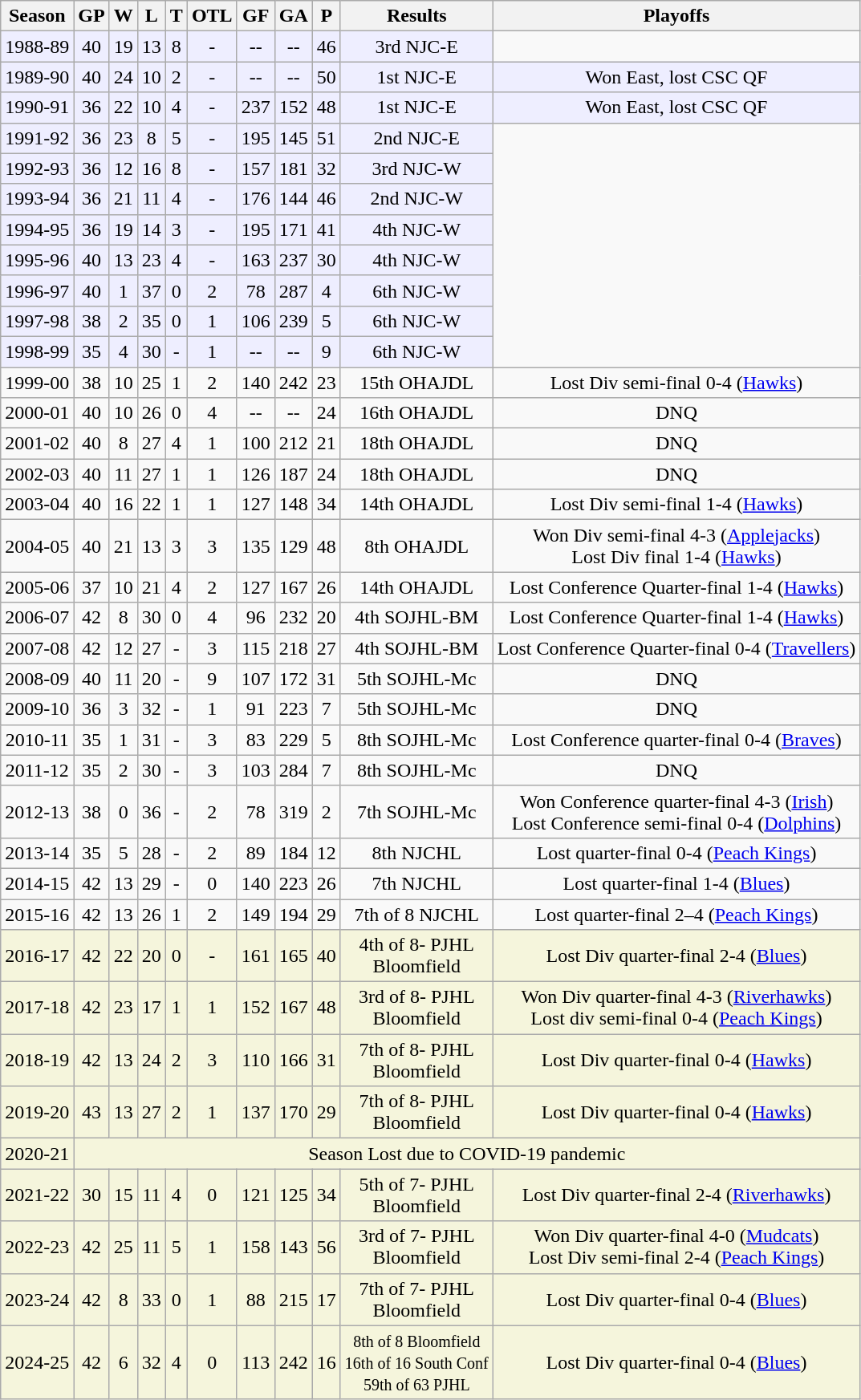<table class="wikitable">
<tr>
<th>Season</th>
<th>GP</th>
<th>W</th>
<th>L</th>
<th>T</th>
<th>OTL</th>
<th>GF</th>
<th>GA</th>
<th>P</th>
<th>Results</th>
<th>Playoffs</th>
</tr>
<tr align="center" bgcolor="#eeeeff">
<td>1988-89</td>
<td>40</td>
<td>19</td>
<td>13</td>
<td>8</td>
<td>-</td>
<td>--</td>
<td>--</td>
<td>46</td>
<td>3rd NJC-E</td>
</tr>
<tr align="center" bgcolor="#eeeeff">
<td>1989-90</td>
<td>40</td>
<td>24</td>
<td>10</td>
<td>2</td>
<td>-</td>
<td>--</td>
<td>--</td>
<td>50</td>
<td>1st NJC-E</td>
<td>Won East, lost CSC QF</td>
</tr>
<tr align="center" bgcolor="#eeeeff">
<td>1990-91</td>
<td>36</td>
<td>22</td>
<td>10</td>
<td>4</td>
<td>-</td>
<td>237</td>
<td>152</td>
<td>48</td>
<td>1st NJC-E</td>
<td>Won East, lost CSC QF</td>
</tr>
<tr align="center" bgcolor="#eeeeff">
<td>1991-92</td>
<td>36</td>
<td>23</td>
<td>8</td>
<td>5</td>
<td>-</td>
<td>195</td>
<td>145</td>
<td>51</td>
<td>2nd NJC-E</td>
</tr>
<tr align="center" bgcolor="#eeeeff">
<td>1992-93</td>
<td>36</td>
<td>12</td>
<td>16</td>
<td>8</td>
<td>-</td>
<td>157</td>
<td>181</td>
<td>32</td>
<td>3rd NJC-W</td>
</tr>
<tr align="center" bgcolor="#eeeeff">
<td>1993-94</td>
<td>36</td>
<td>21</td>
<td>11</td>
<td>4</td>
<td>-</td>
<td>176</td>
<td>144</td>
<td>46</td>
<td>2nd NJC-W</td>
</tr>
<tr align="center" bgcolor="#eeeeff">
<td>1994-95</td>
<td>36</td>
<td>19</td>
<td>14</td>
<td>3</td>
<td>-</td>
<td>195</td>
<td>171</td>
<td>41</td>
<td>4th NJC-W</td>
</tr>
<tr align="center" bgcolor="#eeeeff">
<td>1995-96</td>
<td>40</td>
<td>13</td>
<td>23</td>
<td>4</td>
<td>-</td>
<td>163</td>
<td>237</td>
<td>30</td>
<td>4th NJC-W</td>
</tr>
<tr align="center" bgcolor="#eeeeff">
<td>1996-97</td>
<td>40</td>
<td>1</td>
<td>37</td>
<td>0</td>
<td>2</td>
<td>78</td>
<td>287</td>
<td>4</td>
<td>6th NJC-W</td>
</tr>
<tr align="center" bgcolor="#eeeeff">
<td>1997-98</td>
<td>38</td>
<td>2</td>
<td>35</td>
<td>0</td>
<td>1</td>
<td>106</td>
<td>239</td>
<td>5</td>
<td>6th NJC-W</td>
</tr>
<tr align="center" bgcolor="#eeeeff">
<td>1998-99</td>
<td>35</td>
<td>4</td>
<td>30</td>
<td>-</td>
<td>1</td>
<td>--</td>
<td>--</td>
<td>9</td>
<td>6th NJC-W</td>
</tr>
<tr align="center">
<td>1999-00</td>
<td>38</td>
<td>10</td>
<td>25</td>
<td>1</td>
<td>2</td>
<td>140</td>
<td>242</td>
<td>23</td>
<td>15th OHAJDL</td>
<td>Lost Div semi-final 0-4 (<a href='#'>Hawks</a>)</td>
</tr>
<tr align="center">
<td>2000-01</td>
<td>40</td>
<td>10</td>
<td>26</td>
<td>0</td>
<td>4</td>
<td>--</td>
<td>--</td>
<td>24</td>
<td>16th OHAJDL</td>
<td>DNQ</td>
</tr>
<tr align="center">
<td>2001-02</td>
<td>40</td>
<td>8</td>
<td>27</td>
<td>4</td>
<td>1</td>
<td>100</td>
<td>212</td>
<td>21</td>
<td>18th OHAJDL</td>
<td>DNQ</td>
</tr>
<tr align="center">
<td>2002-03</td>
<td>40</td>
<td>11</td>
<td>27</td>
<td>1</td>
<td>1</td>
<td>126</td>
<td>187</td>
<td>24</td>
<td>18th OHAJDL</td>
<td>DNQ</td>
</tr>
<tr align="center">
<td>2003-04</td>
<td>40</td>
<td>16</td>
<td>22</td>
<td>1</td>
<td>1</td>
<td>127</td>
<td>148</td>
<td>34</td>
<td>14th OHAJDL</td>
<td>Lost Div semi-final 1-4 (<a href='#'>Hawks</a>)</td>
</tr>
<tr align="center">
<td>2004-05</td>
<td>40</td>
<td>21</td>
<td>13</td>
<td>3</td>
<td>3</td>
<td>135</td>
<td>129</td>
<td>48</td>
<td>8th OHAJDL</td>
<td>Won Div semi-final 4-3 (<a href='#'>Applejacks</a>)<br>Lost Div final 1-4 (<a href='#'>Hawks</a>)</td>
</tr>
<tr align="center">
<td>2005-06</td>
<td>37</td>
<td>10</td>
<td>21</td>
<td>4</td>
<td>2</td>
<td>127</td>
<td>167</td>
<td>26</td>
<td>14th OHAJDL</td>
<td>Lost Conference Quarter-final 1-4 (<a href='#'>Hawks</a>)</td>
</tr>
<tr align="center">
<td>2006-07</td>
<td>42</td>
<td>8</td>
<td>30</td>
<td>0</td>
<td>4</td>
<td>96</td>
<td>232</td>
<td>20</td>
<td>4th SOJHL-BM</td>
<td>Lost Conference Quarter-final 1-4 (<a href='#'>Hawks</a>)</td>
</tr>
<tr align="center">
<td>2007-08</td>
<td>42</td>
<td>12</td>
<td>27</td>
<td>-</td>
<td>3</td>
<td>115</td>
<td>218</td>
<td>27</td>
<td>4th SOJHL-BM</td>
<td>Lost Conference Quarter-final 0-4 (<a href='#'>Travellers</a>)</td>
</tr>
<tr align="center">
<td>2008-09</td>
<td>40</td>
<td>11</td>
<td>20</td>
<td>-</td>
<td>9</td>
<td>107</td>
<td>172</td>
<td>31</td>
<td>5th SOJHL-Mc</td>
<td>DNQ</td>
</tr>
<tr align="center">
<td>2009-10</td>
<td>36</td>
<td>3</td>
<td>32</td>
<td>-</td>
<td>1</td>
<td>91</td>
<td>223</td>
<td>7</td>
<td>5th SOJHL-Mc</td>
<td>DNQ</td>
</tr>
<tr align="center">
<td>2010-11</td>
<td>35</td>
<td>1</td>
<td>31</td>
<td>-</td>
<td>3</td>
<td>83</td>
<td>229</td>
<td>5</td>
<td>8th SOJHL-Mc</td>
<td>Lost Conference quarter-final 0-4 (<a href='#'>Braves</a>)</td>
</tr>
<tr align="center">
<td>2011-12</td>
<td>35</td>
<td>2</td>
<td>30</td>
<td>-</td>
<td>3</td>
<td>103</td>
<td>284</td>
<td>7</td>
<td>8th SOJHL-Mc</td>
<td>DNQ</td>
</tr>
<tr align="center">
<td>2012-13</td>
<td>38</td>
<td>0</td>
<td>36</td>
<td>-</td>
<td>2</td>
<td>78</td>
<td>319</td>
<td>2</td>
<td>7th SOJHL-Mc</td>
<td>Won Conference quarter-final 4-3 (<a href='#'>Irish</a>)<br>Lost Conference semi-final 0-4 (<a href='#'>Dolphins</a>)</td>
</tr>
<tr align="center">
<td>2013-14</td>
<td>35</td>
<td>5</td>
<td>28</td>
<td>-</td>
<td>2</td>
<td>89</td>
<td>184</td>
<td>12</td>
<td>8th NJCHL</td>
<td>Lost quarter-final 0-4 (<a href='#'>Peach Kings</a>)</td>
</tr>
<tr align="center">
<td>2014-15</td>
<td>42</td>
<td>13</td>
<td>29</td>
<td>-</td>
<td>0</td>
<td>140</td>
<td>223</td>
<td>26</td>
<td>7th NJCHL</td>
<td>Lost quarter-final 1-4 (<a href='#'>Blues</a>)</td>
</tr>
<tr align="center">
<td>2015-16</td>
<td>42</td>
<td>13</td>
<td>26</td>
<td>1</td>
<td>2</td>
<td>149</td>
<td>194</td>
<td>29</td>
<td>7th of 8 NJCHL</td>
<td>Lost quarter-final 2–4 (<a href='#'>Peach Kings</a>)</td>
</tr>
<tr align="center" bgcolor=beige>
<td>2016-17</td>
<td>42</td>
<td>22</td>
<td>20</td>
<td>0</td>
<td>-</td>
<td>161</td>
<td>165</td>
<td>40</td>
<td>4th of 8- PJHL <br>Bloomfield</td>
<td>Lost Div quarter-final 2-4 (<a href='#'>Blues</a>)</td>
</tr>
<tr align="center" bgcolor=beige>
<td>2017-18</td>
<td>42</td>
<td>23</td>
<td>17</td>
<td>1</td>
<td>1</td>
<td>152</td>
<td>167</td>
<td>48</td>
<td>3rd of 8- PJHL <br>Bloomfield</td>
<td>Won Div quarter-final 4-3 (<a href='#'>Riverhawks</a>)<br>Lost div semi-final 0-4 (<a href='#'>Peach Kings</a>)</td>
</tr>
<tr align="center" bgcolor=beige>
<td>2018-19</td>
<td>42</td>
<td>13</td>
<td>24</td>
<td>2</td>
<td>3</td>
<td>110</td>
<td>166</td>
<td>31</td>
<td>7th of 8- PJHL <br>Bloomfield</td>
<td>Lost Div quarter-final 0-4 (<a href='#'>Hawks</a>)</td>
</tr>
<tr align="center" bgcolor=beige>
<td>2019-20</td>
<td>43</td>
<td>13</td>
<td>27</td>
<td>2</td>
<td>1</td>
<td>137</td>
<td>170</td>
<td>29</td>
<td>7th of 8- PJHL <br>Bloomfield</td>
<td>Lost Div quarter-final 0-4 (<a href='#'>Hawks</a>)</td>
</tr>
<tr align="center" bgcolor="beige">
<td>2020-21</td>
<td colspan="10">Season Lost due to COVID-19 pandemic</td>
</tr>
<tr align="center" bgcolor=beige>
<td>2021-22</td>
<td>30</td>
<td>15</td>
<td>11</td>
<td>4</td>
<td>0</td>
<td>121</td>
<td>125</td>
<td>34</td>
<td>5th of 7- PJHL <br>Bloomfield</td>
<td>Lost Div quarter-final 2-4 (<a href='#'>Riverhawks</a>)</td>
</tr>
<tr align="center" bgcolor=beige>
<td>2022-23</td>
<td>42</td>
<td>25</td>
<td>11</td>
<td>5</td>
<td>1</td>
<td>158</td>
<td>143</td>
<td>56</td>
<td>3rd of 7- PJHL <br>Bloomfield</td>
<td>Won Div quarter-final 4-0 (<a href='#'>Mudcats</a>)<br>Lost Div semi-final 2-4 (<a href='#'>Peach Kings</a>)</td>
</tr>
<tr align="center" bgcolor=beige>
<td>2023-24</td>
<td>42</td>
<td>8</td>
<td>33</td>
<td>0</td>
<td>1</td>
<td>88</td>
<td>215</td>
<td>17</td>
<td>7th of 7- PJHL <br>Bloomfield</td>
<td>Lost Div quarter-final 0-4 (<a href='#'>Blues</a>)</td>
</tr>
<tr align="center" bgcolor=beige>
<td>2024-25</td>
<td>42</td>
<td>6</td>
<td>32</td>
<td>4</td>
<td>0</td>
<td>113</td>
<td>242</td>
<td>16</td>
<td><small>8th of 8 Bloomfield <br>16th of 16 South Conf<br>59th of 63 PJHL</small></td>
<td>Lost Div quarter-final 0-4 (<a href='#'>Blues</a>)</td>
</tr>
</table>
